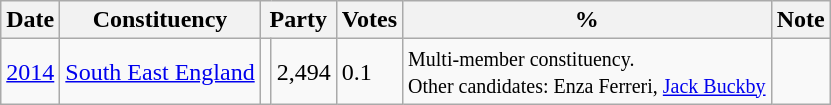<table class="wikitable">
<tr>
<th>Date</th>
<th>Constituency</th>
<th colspan=2>Party</th>
<th>Votes</th>
<th>%</th>
<th>Note</th>
</tr>
<tr>
<td><a href='#'>2014</a></td>
<td><a href='#'>South East England</a></td>
<td></td>
<td>2,494</td>
<td>0.1</td>
<td><small>Multi-member constituency.<br>Other candidates: Enza Ferreri, <a href='#'>Jack Buckby</a></small></td>
</tr>
</table>
